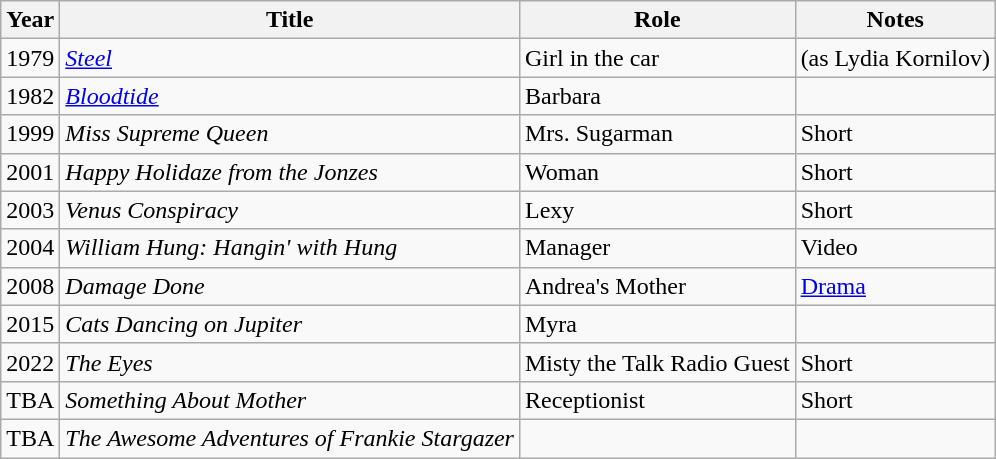<table class="wikitable sortable">
<tr>
<th>Year</th>
<th>Title</th>
<th>Role</th>
<th>Notes</th>
</tr>
<tr>
<td>1979</td>
<td><em><a href='#'>Steel</a></em></td>
<td>Girl in the car</td>
<td>(as Lydia Kornilov) </td>
</tr>
<tr>
<td>1982</td>
<td><em><a href='#'>Bloodtide</a></em></td>
<td>Barbara</td>
<td></td>
</tr>
<tr>
<td>1999</td>
<td><em>Miss Supreme Queen</em></td>
<td>Mrs. Sugarman</td>
<td>Short</td>
</tr>
<tr>
<td>2001</td>
<td><em>Happy Holidaze from the Jonzes</em></td>
<td>Woman</td>
<td>Short</td>
</tr>
<tr>
<td>2003</td>
<td><em>Venus Conspiracy</em></td>
<td>Lexy</td>
<td>Short</td>
</tr>
<tr>
<td>2004</td>
<td><em>William Hung: Hangin' with Hung</em></td>
<td>Manager</td>
<td>Video</td>
</tr>
<tr>
<td>2008</td>
<td><em>Damage Done</em></td>
<td>Andrea's Mother</td>
<td><a href='#'>Drama</a></td>
</tr>
<tr>
<td>2015</td>
<td><em>Cats Dancing on Jupiter</em></td>
<td>Myra</td>
<td></td>
</tr>
<tr>
<td>2022</td>
<td><em>The Eyes</em></td>
<td>Misty the Talk Radio Guest</td>
<td>Short</td>
</tr>
<tr>
<td>TBA</td>
<td><em>Something About Mother</em></td>
<td>Receptionist</td>
<td>Short</td>
</tr>
<tr>
<td>TBA</td>
<td><em>The Awesome Adventures of Frankie Stargazer</em></td>
<td></td>
<td></td>
</tr>
</table>
